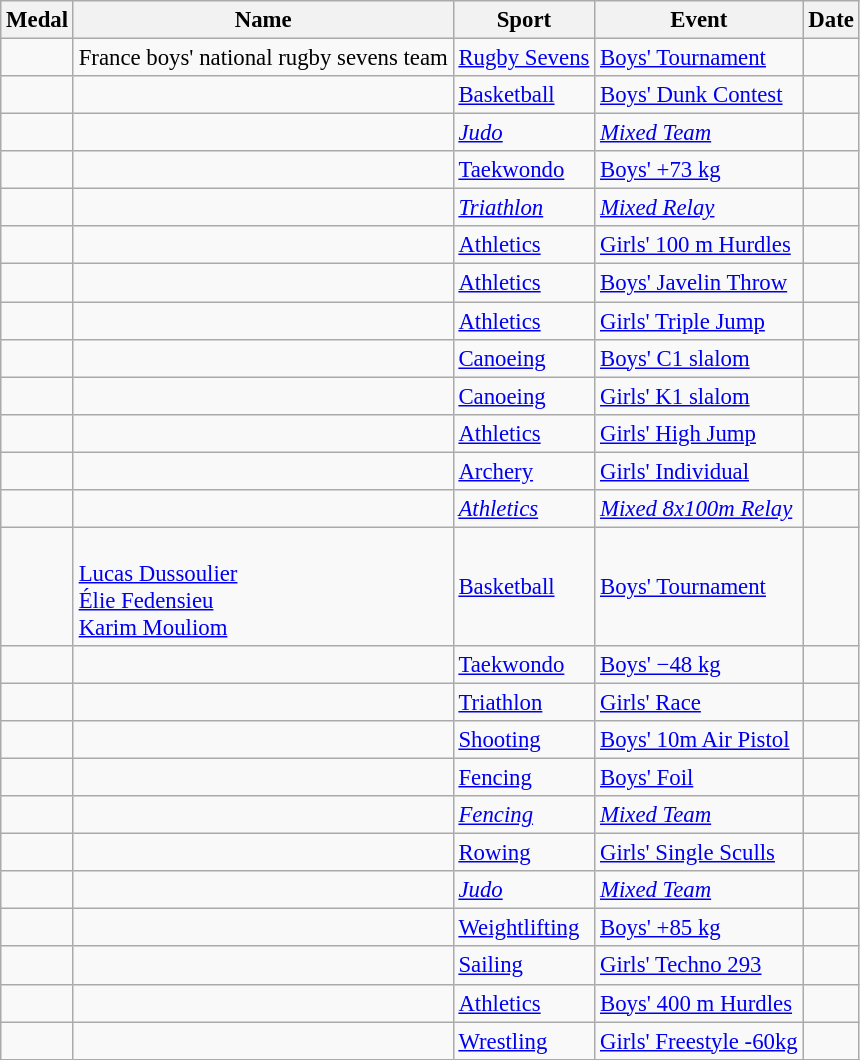<table class="wikitable sortable" style="font-size: 95%;">
<tr>
<th>Medal</th>
<th>Name</th>
<th>Sport</th>
<th>Event</th>
<th>Date</th>
</tr>
<tr>
<td></td>
<td>France boys' national rugby sevens team</td>
<td><a href='#'>Rugby Sevens</a></td>
<td><a href='#'>Boys' Tournament</a></td>
<td></td>
</tr>
<tr>
<td></td>
<td></td>
<td><a href='#'>Basketball</a></td>
<td><a href='#'>Boys' Dunk Contest</a></td>
<td></td>
</tr>
<tr>
<td><em></em></td>
<td><em></em></td>
<td><em><a href='#'>Judo</a></em></td>
<td><em><a href='#'>Mixed Team</a></em></td>
<td><em></em></td>
</tr>
<tr>
<td></td>
<td></td>
<td><a href='#'>Taekwondo</a></td>
<td><a href='#'>Boys' +73 kg</a></td>
<td></td>
</tr>
<tr>
<td><em></em></td>
<td><em></em></td>
<td><em><a href='#'>Triathlon</a> </em></td>
<td><em><a href='#'>Mixed Relay</a> </em></td>
<td><em></em></td>
</tr>
<tr>
<td></td>
<td></td>
<td><a href='#'>Athletics</a></td>
<td><a href='#'>Girls' 100 m Hurdles</a></td>
<td></td>
</tr>
<tr>
<td></td>
<td></td>
<td><a href='#'>Athletics</a></td>
<td><a href='#'>Boys' Javelin Throw</a></td>
<td></td>
</tr>
<tr>
<td></td>
<td></td>
<td><a href='#'>Athletics</a></td>
<td><a href='#'>Girls' Triple Jump</a></td>
<td></td>
</tr>
<tr>
<td></td>
<td></td>
<td><a href='#'>Canoeing</a></td>
<td><a href='#'>Boys' C1 slalom</a></td>
<td></td>
</tr>
<tr>
<td></td>
<td></td>
<td><a href='#'>Canoeing</a></td>
<td><a href='#'>Girls' K1 slalom</a></td>
<td></td>
</tr>
<tr>
<td></td>
<td></td>
<td><a href='#'>Athletics</a></td>
<td><a href='#'>Girls' High Jump</a></td>
<td></td>
</tr>
<tr>
<td></td>
<td></td>
<td><a href='#'>Archery</a></td>
<td><a href='#'>Girls' Individual</a></td>
<td></td>
</tr>
<tr>
<td><em></em></td>
<td><em></em></td>
<td><em><a href='#'>Athletics</a> </em></td>
<td><em><a href='#'>Mixed 8x100m Relay</a> </em></td>
<td><em></em></td>
</tr>
<tr>
<td></td>
<td><br><a href='#'>Lucas Dussoulier</a><br><a href='#'>Élie Fedensieu</a><br><a href='#'>Karim Mouliom</a></td>
<td><a href='#'>Basketball</a></td>
<td><a href='#'>Boys' Tournament</a></td>
<td></td>
</tr>
<tr>
<td></td>
<td></td>
<td><a href='#'>Taekwondo</a></td>
<td><a href='#'>Boys' −48 kg</a></td>
<td></td>
</tr>
<tr>
<td></td>
<td></td>
<td><a href='#'>Triathlon</a></td>
<td><a href='#'>Girls' Race</a></td>
<td></td>
</tr>
<tr>
<td></td>
<td></td>
<td><a href='#'>Shooting</a></td>
<td><a href='#'>Boys' 10m Air Pistol</a></td>
<td></td>
</tr>
<tr>
<td></td>
<td></td>
<td><a href='#'>Fencing</a></td>
<td><a href='#'>Boys' Foil</a></td>
<td></td>
</tr>
<tr>
<td><em></em></td>
<td><em> </em></td>
<td><em><a href='#'>Fencing</a></em></td>
<td><em><a href='#'>Mixed Team</a></em></td>
<td><em></em></td>
</tr>
<tr>
<td></td>
<td></td>
<td><a href='#'>Rowing</a></td>
<td><a href='#'>Girls' Single Sculls</a></td>
<td></td>
</tr>
<tr>
<td><em></em></td>
<td><em> </em></td>
<td><em><a href='#'>Judo</a> </em></td>
<td><em><a href='#'>Mixed Team</a></em></td>
<td><em></em></td>
</tr>
<tr>
<td></td>
<td></td>
<td><a href='#'>Weightlifting</a></td>
<td><a href='#'>Boys' +85 kg</a></td>
<td></td>
</tr>
<tr>
<td></td>
<td></td>
<td><a href='#'>Sailing</a></td>
<td><a href='#'>Girls' Techno 293</a></td>
<td></td>
</tr>
<tr>
<td></td>
<td></td>
<td><a href='#'>Athletics</a></td>
<td><a href='#'>Boys' 400 m Hurdles</a></td>
<td></td>
</tr>
<tr>
<td></td>
<td></td>
<td><a href='#'>Wrestling</a></td>
<td><a href='#'>Girls' Freestyle -60kg</a></td>
<td></td>
</tr>
</table>
